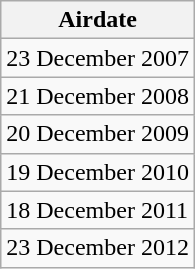<table class="wikitable">
<tr>
<th>Airdate</th>
</tr>
<tr>
<td>23 December 2007</td>
</tr>
<tr>
<td>21 December 2008</td>
</tr>
<tr>
<td>20 December 2009</td>
</tr>
<tr>
<td>19 December 2010</td>
</tr>
<tr>
<td>18 December 2011</td>
</tr>
<tr>
<td>23 December 2012</td>
</tr>
</table>
